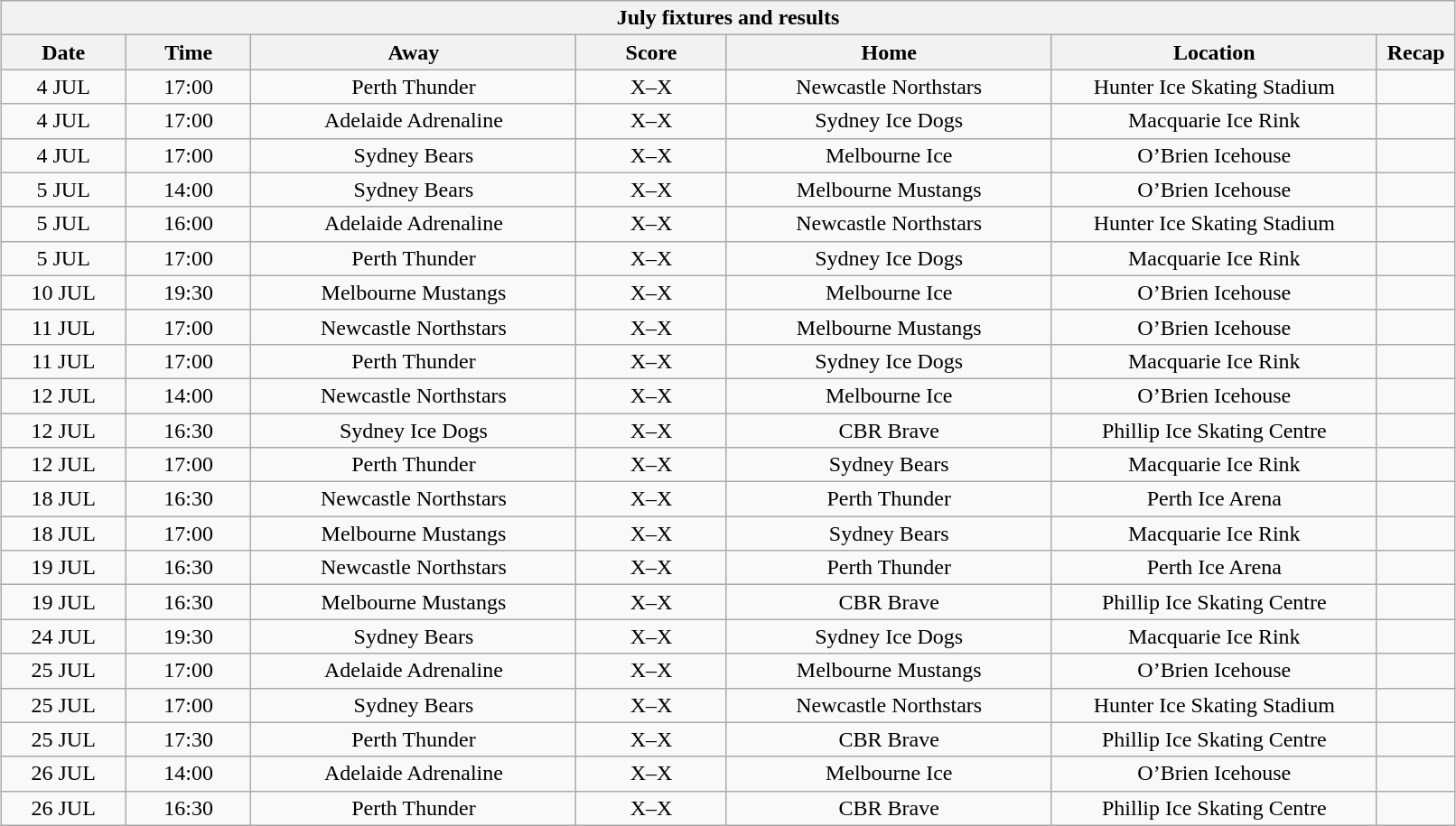<table class="wikitable collapsible collapsed" width="85%" style="margin: 1em auto 1em auto">
<tr>
<th colspan="7">July fixtures and results</th>
</tr>
<tr>
<th width="5%">Date</th>
<th width="5%">Time</th>
<th width="13%">Away</th>
<th width="6%">Score</th>
<th width="13%">Home</th>
<th width="13%">Location</th>
<th width="1%">Recap</th>
</tr>
<tr align="center">
<td>4 JUL</td>
<td>17:00</td>
<td>Perth Thunder</td>
<td>X–X</td>
<td>Newcastle Northstars</td>
<td>Hunter Ice Skating Stadium</td>
<td></td>
</tr>
<tr align="center">
<td>4 JUL</td>
<td>17:00</td>
<td>Adelaide Adrenaline</td>
<td>X–X</td>
<td>Sydney Ice Dogs</td>
<td>Macquarie Ice Rink</td>
<td></td>
</tr>
<tr align="center">
<td>4 JUL</td>
<td>17:00</td>
<td>Sydney Bears</td>
<td>X–X</td>
<td>Melbourne Ice</td>
<td>O’Brien Icehouse</td>
<td></td>
</tr>
<tr align="center">
<td>5 JUL</td>
<td>14:00</td>
<td>Sydney Bears</td>
<td>X–X</td>
<td>Melbourne Mustangs</td>
<td>O’Brien Icehouse</td>
<td></td>
</tr>
<tr align="center">
<td>5 JUL</td>
<td>16:00</td>
<td>Adelaide Adrenaline</td>
<td>X–X</td>
<td>Newcastle Northstars</td>
<td>Hunter Ice Skating Stadium</td>
<td></td>
</tr>
<tr align="center">
<td>5 JUL</td>
<td>17:00</td>
<td>Perth Thunder</td>
<td>X–X</td>
<td>Sydney Ice Dogs</td>
<td>Macquarie Ice Rink</td>
<td></td>
</tr>
<tr align="center">
<td>10 JUL</td>
<td>19:30</td>
<td>Melbourne Mustangs</td>
<td>X–X</td>
<td>Melbourne Ice</td>
<td>O’Brien Icehouse</td>
<td></td>
</tr>
<tr align="center">
<td>11 JUL</td>
<td>17:00</td>
<td>Newcastle Northstars</td>
<td>X–X</td>
<td>Melbourne Mustangs</td>
<td>O’Brien Icehouse</td>
<td></td>
</tr>
<tr align="center">
<td>11 JUL</td>
<td>17:00</td>
<td>Perth Thunder</td>
<td>X–X</td>
<td>Sydney Ice Dogs</td>
<td>Macquarie Ice Rink</td>
<td></td>
</tr>
<tr align="center">
<td>12 JUL</td>
<td>14:00</td>
<td>Newcastle Northstars</td>
<td>X–X</td>
<td>Melbourne Ice</td>
<td>O’Brien Icehouse</td>
<td></td>
</tr>
<tr align="center">
<td>12 JUL</td>
<td>16:30</td>
<td>Sydney Ice Dogs</td>
<td>X–X</td>
<td>CBR Brave</td>
<td>Phillip Ice Skating Centre</td>
<td></td>
</tr>
<tr align="center">
<td>12 JUL</td>
<td>17:00</td>
<td>Perth Thunder</td>
<td>X–X</td>
<td>Sydney Bears</td>
<td>Macquarie Ice Rink</td>
<td></td>
</tr>
<tr align="center">
<td>18 JUL</td>
<td>16:30</td>
<td>Newcastle Northstars</td>
<td>X–X</td>
<td>Perth Thunder</td>
<td>Perth Ice Arena</td>
<td></td>
</tr>
<tr align="center">
<td>18 JUL</td>
<td>17:00</td>
<td>Melbourne Mustangs</td>
<td>X–X</td>
<td>Sydney Bears</td>
<td>Macquarie Ice Rink</td>
<td></td>
</tr>
<tr align="center">
<td>19 JUL</td>
<td>16:30</td>
<td>Newcastle Northstars</td>
<td>X–X</td>
<td>Perth Thunder</td>
<td>Perth Ice Arena</td>
<td></td>
</tr>
<tr align="center">
<td>19 JUL</td>
<td>16:30</td>
<td>Melbourne Mustangs</td>
<td>X–X</td>
<td>CBR Brave</td>
<td>Phillip Ice Skating Centre</td>
<td></td>
</tr>
<tr align="center">
<td>24 JUL</td>
<td>19:30</td>
<td>Sydney Bears</td>
<td>X–X</td>
<td>Sydney Ice Dogs</td>
<td>Macquarie Ice Rink</td>
<td></td>
</tr>
<tr align="center">
<td>25 JUL</td>
<td>17:00</td>
<td>Adelaide Adrenaline</td>
<td>X–X</td>
<td>Melbourne Mustangs</td>
<td>O’Brien Icehouse</td>
<td></td>
</tr>
<tr align="center">
<td>25 JUL</td>
<td>17:00</td>
<td>Sydney Bears</td>
<td>X–X</td>
<td>Newcastle Northstars</td>
<td>Hunter Ice Skating Stadium</td>
<td></td>
</tr>
<tr align="center">
<td>25 JUL</td>
<td>17:30</td>
<td>Perth Thunder</td>
<td>X–X</td>
<td>CBR Brave</td>
<td>Phillip Ice Skating Centre</td>
<td></td>
</tr>
<tr align="center">
<td>26 JUL</td>
<td>14:00</td>
<td>Adelaide Adrenaline</td>
<td>X–X</td>
<td>Melbourne Ice</td>
<td>O’Brien Icehouse</td>
<td></td>
</tr>
<tr align="center">
<td>26 JUL</td>
<td>16:30</td>
<td>Perth Thunder</td>
<td>X–X</td>
<td>CBR Brave</td>
<td>Phillip Ice Skating Centre</td>
<td></td>
</tr>
</table>
